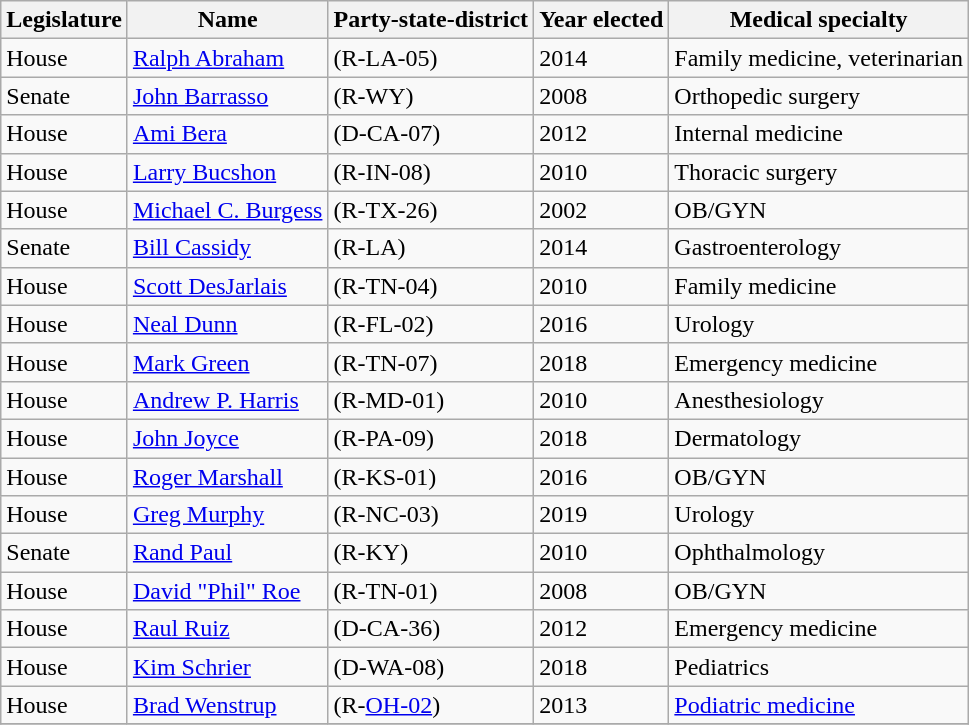<table class="wikitable sortable">
<tr>
<th>Legislature</th>
<th>Name</th>
<th>Party-state-district</th>
<th data-sort-type="number">Year elected</th>
<th>Medical specialty</th>
</tr>
<tr>
<td>House</td>
<td data-sort-value="Abraham, Ralph "><a href='#'>Ralph Abraham</a></td>
<td>(R-LA-05)</td>
<td>2014</td>
<td>Family medicine, veterinarian</td>
</tr>
<tr>
<td>Senate</td>
<td data-sort-value="Barrasso, John"><a href='#'>John Barrasso</a></td>
<td>(R-WY)</td>
<td>2008</td>
<td>Orthopedic surgery</td>
</tr>
<tr>
<td>House</td>
<td data-sort-value="Bera, Amy"><a href='#'>Ami Bera</a></td>
<td>(D-CA-07)</td>
<td>2012</td>
<td>Internal medicine</td>
</tr>
<tr>
<td>House</td>
<td data-sort-value="Bucshon, Larry"><a href='#'>Larry Bucshon</a></td>
<td>(R-IN-08)</td>
<td>2010</td>
<td>Thoracic surgery</td>
</tr>
<tr>
<td>House</td>
<td data-sort-value="Burgess, Michael C."><a href='#'>Michael C. Burgess</a></td>
<td>(R-TX-26)</td>
<td>2002</td>
<td>OB/GYN</td>
</tr>
<tr>
<td>Senate</td>
<td data-sort-value="Cassidy, Bill"><a href='#'>Bill Cassidy</a></td>
<td>(R-LA)</td>
<td>2014</td>
<td>Gastroenterology</td>
</tr>
<tr>
<td>House</td>
<td data-sort-value="DesJarlais, Scott"><a href='#'>Scott DesJarlais</a></td>
<td>(R-TN-04)</td>
<td>2010</td>
<td>Family medicine</td>
</tr>
<tr>
<td>House</td>
<td data-sort-value="Dunn, Neal"><a href='#'>Neal Dunn</a></td>
<td>(R-FL-02)</td>
<td>2016</td>
<td>Urology</td>
</tr>
<tr>
<td>House</td>
<td data-sort-value="Green, Mark"><a href='#'>Mark Green</a></td>
<td>(R-TN-07)</td>
<td>2018</td>
<td>Emergency medicine</td>
</tr>
<tr>
<td>House</td>
<td data-sort-value="Harris, Andrew P."><a href='#'>Andrew P. Harris</a></td>
<td>(R-MD-01)</td>
<td>2010</td>
<td>Anesthesiology</td>
</tr>
<tr>
<td>House</td>
<td data-sort-value="Joyce, John"><a href='#'>John Joyce</a></td>
<td>(R-PA-09)</td>
<td>2018</td>
<td>Dermatology</td>
</tr>
<tr>
<td>House</td>
<td data-sort-value="Marshall, Roger"><a href='#'>Roger Marshall</a></td>
<td>(R-KS-01)</td>
<td>2016</td>
<td>OB/GYN</td>
</tr>
<tr>
<td>House</td>
<td data-sort-value="Murphy, Greg"><a href='#'>Greg Murphy</a></td>
<td>(R-NC-03)</td>
<td>2019</td>
<td>Urology</td>
</tr>
<tr>
<td>Senate</td>
<td data-sort-value="Paul, Rand"><a href='#'>Rand Paul</a></td>
<td>(R-KY)</td>
<td>2010</td>
<td>Ophthalmology</td>
</tr>
<tr>
<td>House</td>
<td data-sort-value="Roe, David"><a href='#'>David "Phil" Roe</a></td>
<td>(R-TN-01)</td>
<td>2008</td>
<td>OB/GYN</td>
</tr>
<tr>
<td>House</td>
<td data-sort-value="Ruiz, Raul"><a href='#'>Raul Ruiz</a></td>
<td>(D-CA-36)</td>
<td>2012</td>
<td>Emergency medicine</td>
</tr>
<tr>
<td>House</td>
<td data-sort-value="Schrier, Kim"><a href='#'>Kim Schrier</a></td>
<td>(D-WA-08)</td>
<td>2018</td>
<td>Pediatrics</td>
</tr>
<tr>
<td>House</td>
<td><a href='#'>Brad Wenstrup</a></td>
<td>(R-<a href='#'>OH-02</a>)</td>
<td>2013</td>
<td><a href='#'>Podiatric medicine</a></td>
</tr>
<tr>
</tr>
</table>
